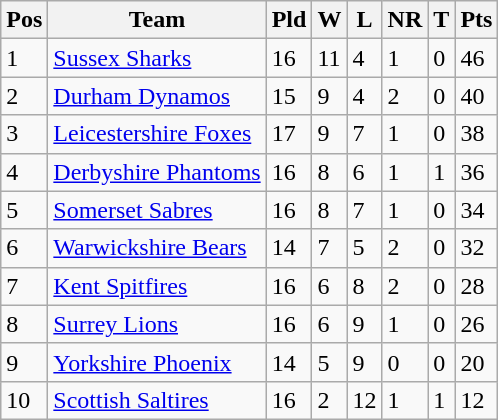<table class="wikitable">
<tr>
<th>Pos</th>
<th>Team</th>
<th>Pld</th>
<th>W</th>
<th>L</th>
<th>NR</th>
<th>T</th>
<th>Pts</th>
</tr>
<tr>
<td>1</td>
<td><a href='#'>Sussex Sharks</a></td>
<td>16</td>
<td>11</td>
<td>4</td>
<td>1</td>
<td>0</td>
<td>46</td>
</tr>
<tr>
<td>2</td>
<td><a href='#'>Durham Dynamos</a></td>
<td>15</td>
<td>9</td>
<td>4</td>
<td>2</td>
<td>0</td>
<td>40</td>
</tr>
<tr>
<td>3</td>
<td><a href='#'>Leicestershire Foxes</a></td>
<td>17</td>
<td>9</td>
<td>7</td>
<td>1</td>
<td>0</td>
<td>38</td>
</tr>
<tr>
<td>4</td>
<td><a href='#'>Derbyshire Phantoms</a></td>
<td>16</td>
<td>8</td>
<td>6</td>
<td>1</td>
<td>1</td>
<td>36</td>
</tr>
<tr>
<td>5</td>
<td><a href='#'>Somerset Sabres</a></td>
<td>16</td>
<td>8</td>
<td>7</td>
<td>1</td>
<td>0</td>
<td>34</td>
</tr>
<tr>
<td>6</td>
<td><a href='#'>Warwickshire Bears</a></td>
<td>14</td>
<td>7</td>
<td>5</td>
<td>2</td>
<td>0</td>
<td>32</td>
</tr>
<tr>
<td>7</td>
<td><a href='#'>Kent Spitfires</a></td>
<td>16</td>
<td>6</td>
<td>8</td>
<td>2</td>
<td>0</td>
<td>28</td>
</tr>
<tr>
<td>8</td>
<td><a href='#'>Surrey Lions</a></td>
<td>16</td>
<td>6</td>
<td>9</td>
<td>1</td>
<td>0</td>
<td>26</td>
</tr>
<tr>
<td>9</td>
<td><a href='#'>Yorkshire Phoenix</a></td>
<td>14</td>
<td>5</td>
<td>9</td>
<td>0</td>
<td>0</td>
<td>20</td>
</tr>
<tr>
<td>10</td>
<td><a href='#'>Scottish Saltires</a></td>
<td>16</td>
<td>2</td>
<td>12</td>
<td>1</td>
<td>1</td>
<td>12</td>
</tr>
</table>
